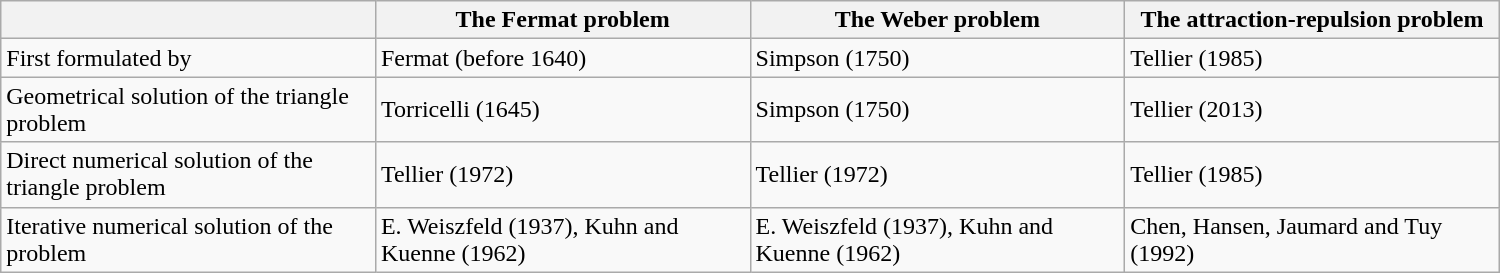<table width=1000px class="wikitable">
<tr>
<th width=25%></th>
<th width=25%>The Fermat problem</th>
<th width=25%>The Weber problem</th>
<th width=25%>The attraction-repulsion problem</th>
</tr>
<tr>
<td align="left">First formulated by</td>
<td align="left">Fermat (before 1640)</td>
<td align="left">Simpson (1750)</td>
<td align="left">Tellier (1985)</td>
</tr>
<tr>
<td align="left">Geometrical solution of the triangle problem</td>
<td align="left">Torricelli (1645)</td>
<td align="left">Simpson (1750)</td>
<td align="left">Tellier (2013)</td>
</tr>
<tr>
<td align="left">Direct numerical solution of the triangle problem</td>
<td align="left">Tellier (1972)</td>
<td align="left">Tellier (1972)</td>
<td align="left">Tellier (1985)</td>
</tr>
<tr>
<td align="left">Iterative numerical solution of the problem</td>
<td align="left">E. Weiszfeld (1937), Kuhn and Kuenne (1962)</td>
<td align="left">E. Weiszfeld (1937), Kuhn and Kuenne (1962)</td>
<td align="left">Chen, Hansen, Jaumard and Tuy (1992)</td>
</tr>
</table>
